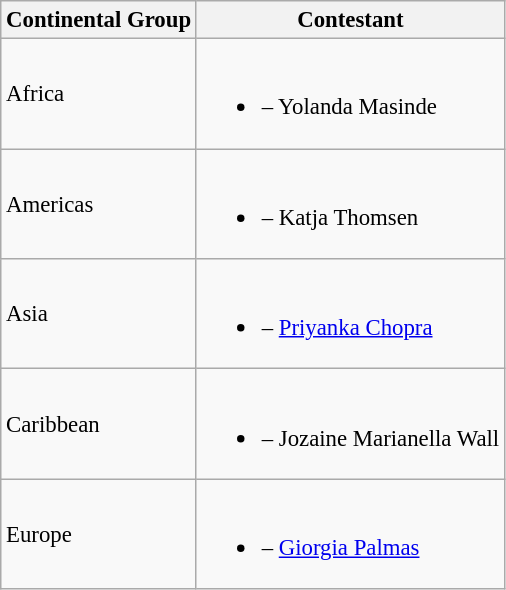<table class="wikitable sortable" style="font-size:95%;">
<tr>
<th>Continental Group</th>
<th>Contestant</th>
</tr>
<tr>
<td>Africa</td>
<td><br><ul><li> – Yolanda Masinde</li></ul></td>
</tr>
<tr>
<td>Americas</td>
<td><br><ul><li> – Katja Thomsen</li></ul></td>
</tr>
<tr>
<td>Asia</td>
<td><br><ul><li> – <a href='#'>Priyanka Chopra</a></li></ul></td>
</tr>
<tr>
<td>Caribbean</td>
<td><br><ul><li> – Jozaine Marianella Wall</li></ul></td>
</tr>
<tr>
<td>Europe</td>
<td><br><ul><li> – <a href='#'>Giorgia Palmas</a></li></ul></td>
</tr>
</table>
